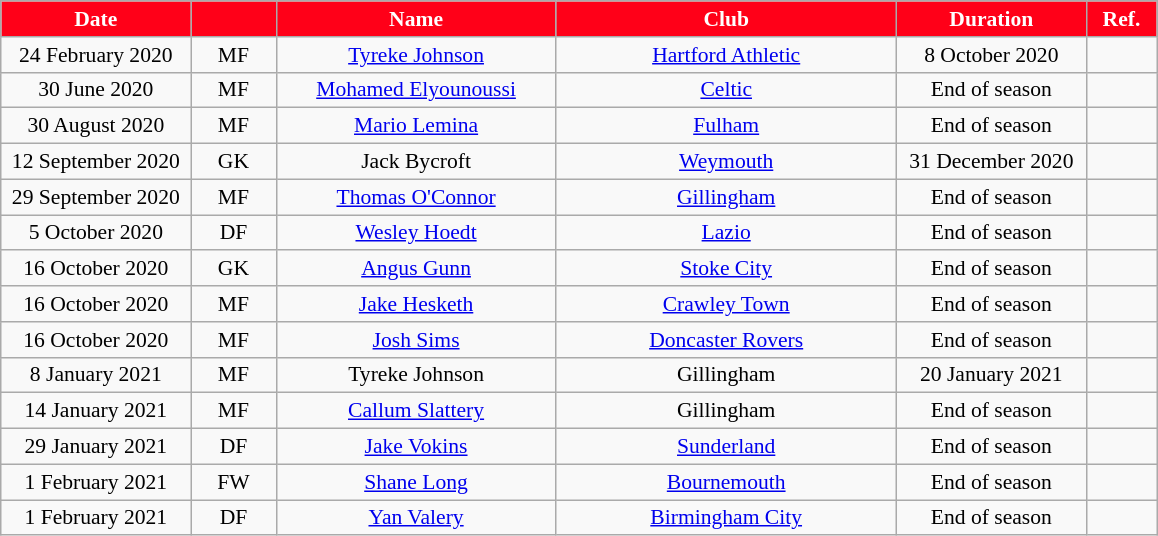<table class="wikitable" style="text-align:center; font-size:90%; ">
<tr>
<th style="background:#FF0018; color:#FFFFFF; width:120px;">Date</th>
<th style="background:#FF0018; color:#FFFFFF; width:50px;"></th>
<th style="background:#FF0018; color:#FFFFFF; width:180px;">Name</th>
<th style="background:#FF0018; color:#FFFFFF; width:220px;">Club</th>
<th style="background:#FF0018; color:#FFFFFF; width:120px;">Duration</th>
<th style="background:#FF0018; color:#FFFFFF; width:40px;">Ref.</th>
</tr>
<tr>
<td>24 February 2020</td>
<td>MF</td>
<td> <a href='#'>Tyreke Johnson</a></td>
<td> <a href='#'>Hartford Athletic</a></td>
<td>8 October 2020</td>
<td align="center"></td>
</tr>
<tr>
<td>30 June 2020</td>
<td align="center">MF</td>
<td> <a href='#'>Mohamed Elyounoussi</a></td>
<td> <a href='#'>Celtic</a></td>
<td>End of season</td>
<td align="center"></td>
</tr>
<tr>
<td>30 August 2020</td>
<td align="center">MF</td>
<td> <a href='#'>Mario Lemina</a></td>
<td> <a href='#'>Fulham</a></td>
<td>End of season</td>
<td align="center"></td>
</tr>
<tr>
<td>12 September 2020</td>
<td align="center">GK</td>
<td> Jack Bycroft</td>
<td> <a href='#'>Weymouth</a></td>
<td>31 December 2020</td>
<td align="center"></td>
</tr>
<tr>
<td>29 September 2020</td>
<td align="center">MF</td>
<td> <a href='#'>Thomas O'Connor</a></td>
<td> <a href='#'>Gillingham</a></td>
<td>End of season</td>
<td align="center"></td>
</tr>
<tr>
<td>5 October 2020</td>
<td align="center">DF</td>
<td> <a href='#'>Wesley Hoedt</a></td>
<td> <a href='#'>Lazio</a></td>
<td>End of season</td>
<td align="center"></td>
</tr>
<tr>
<td>16 October 2020</td>
<td align="center">GK</td>
<td> <a href='#'>Angus Gunn</a></td>
<td> <a href='#'>Stoke City</a></td>
<td>End of season</td>
<td align="center"></td>
</tr>
<tr>
<td>16 October 2020</td>
<td align="center">MF</td>
<td> <a href='#'>Jake Hesketh</a></td>
<td> <a href='#'>Crawley Town</a></td>
<td>End of season</td>
<td align="center"></td>
</tr>
<tr>
<td>16 October 2020</td>
<td align="center">MF</td>
<td> <a href='#'>Josh Sims</a></td>
<td> <a href='#'>Doncaster Rovers</a></td>
<td>End of season</td>
<td align="center"></td>
</tr>
<tr>
<td>8 January 2021</td>
<td align="center">MF</td>
<td> Tyreke Johnson</td>
<td> Gillingham</td>
<td>20 January 2021</td>
<td align="center"></td>
</tr>
<tr>
<td>14 January 2021</td>
<td align="center">MF</td>
<td> <a href='#'>Callum Slattery</a></td>
<td> Gillingham</td>
<td>End of season</td>
<td align="center"></td>
</tr>
<tr>
<td>29 January 2021</td>
<td align="center">DF</td>
<td> <a href='#'>Jake Vokins</a></td>
<td> <a href='#'>Sunderland</a></td>
<td>End of season</td>
<td align="center"></td>
</tr>
<tr>
<td>1 February 2021</td>
<td align="center">FW</td>
<td> <a href='#'>Shane Long</a></td>
<td> <a href='#'>Bournemouth</a></td>
<td>End of season</td>
<td align="center"></td>
</tr>
<tr>
<td>1 February 2021</td>
<td align="center">DF</td>
<td> <a href='#'>Yan Valery</a></td>
<td> <a href='#'>Birmingham City</a></td>
<td>End of season</td>
<td align="center"></td>
</tr>
</table>
